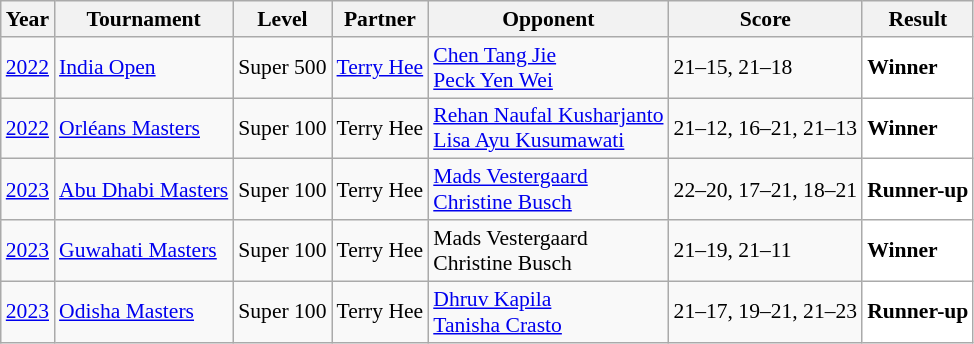<table class="sortable wikitable" style="font-size: 90%;">
<tr>
<th>Year</th>
<th>Tournament</th>
<th>Level</th>
<th>Partner</th>
<th>Opponent</th>
<th>Score</th>
<th>Result</th>
</tr>
<tr>
<td align="center"><a href='#'>2022</a></td>
<td align="left"><a href='#'>India Open</a></td>
<td align="left">Super 500</td>
<td align="left"> <a href='#'>Terry Hee</a></td>
<td align="left"> <a href='#'>Chen Tang Jie</a><br> <a href='#'>Peck Yen Wei</a></td>
<td align="left">21–15, 21–18</td>
<td style="text-align:left; background:white"> <strong>Winner</strong></td>
</tr>
<tr>
<td align="center"><a href='#'>2022</a></td>
<td align="left"><a href='#'>Orléans Masters</a></td>
<td align="left">Super 100</td>
<td align="left"> Terry Hee</td>
<td align="left"> <a href='#'>Rehan Naufal Kusharjanto</a><br> <a href='#'>Lisa Ayu Kusumawati</a></td>
<td align="left">21–12, 16–21, 21–13</td>
<td style="text-align:left; background:white"> <strong>Winner</strong></td>
</tr>
<tr>
<td align="center"><a href='#'>2023</a></td>
<td align="left"><a href='#'>Abu Dhabi Masters</a></td>
<td align="left">Super 100</td>
<td align="left"> Terry Hee</td>
<td align="left"> <a href='#'>Mads Vestergaard</a><br> <a href='#'>Christine Busch</a></td>
<td align="left">22–20, 17–21, 18–21</td>
<td style="text-align:left; background:white"> <strong>Runner-up</strong></td>
</tr>
<tr>
<td align="center"><a href='#'>2023</a></td>
<td align="left"><a href='#'>Guwahati Masters</a></td>
<td align="left">Super 100</td>
<td align="left"> Terry Hee</td>
<td align="left"> Mads Vestergaard<br> Christine Busch</td>
<td align="left">21–19, 21–11</td>
<td style="text-align:left; background:white"> <strong>Winner</strong></td>
</tr>
<tr>
<td align="center"><a href='#'>2023</a></td>
<td align="left"><a href='#'>Odisha Masters</a></td>
<td align="left">Super 100</td>
<td align="left"> Terry Hee</td>
<td align="left"> <a href='#'>Dhruv Kapila</a><br> <a href='#'>Tanisha Crasto</a></td>
<td align="left">21–17, 19–21, 21–23</td>
<td style="text-align:left; background:white"> <strong>Runner-up</strong></td>
</tr>
</table>
